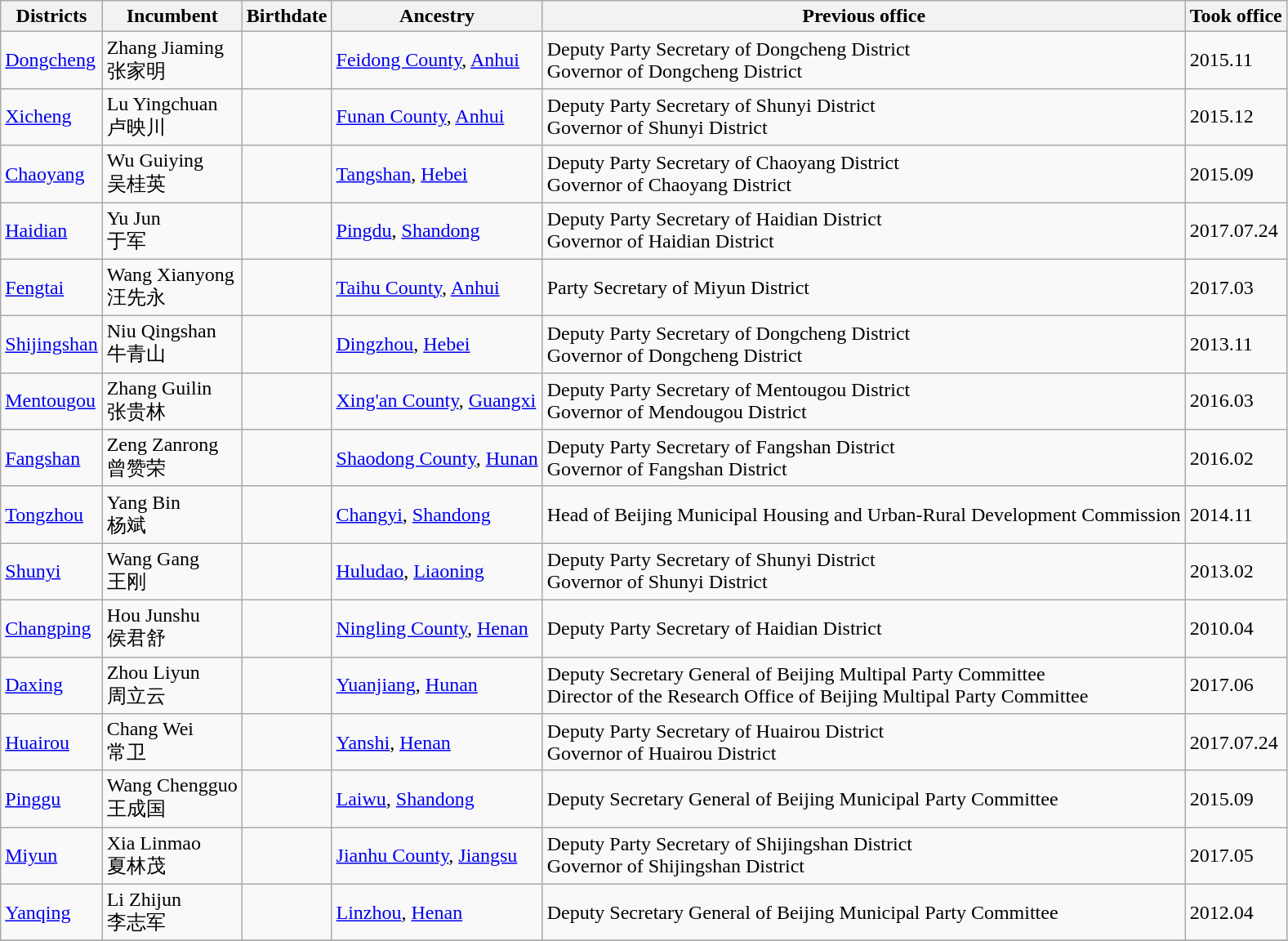<table class= "sortable wikitable" style="text-align:left">
<tr>
<th>Districts</th>
<th>Incumbent</th>
<th>Birthdate</th>
<th>Ancestry</th>
<th>Previous office</th>
<th>Took office</th>
</tr>
<tr>
<td><a href='#'>Dongcheng</a></td>
<td>Zhang Jiaming<br>张家明</td>
<td></td>
<td><a href='#'>Feidong County</a>, <a href='#'>Anhui</a></td>
<td>Deputy Party Secretary of Dongcheng District<br>Governor of Dongcheng District</td>
<td>2015.11</td>
</tr>
<tr>
<td><a href='#'>Xicheng</a></td>
<td>Lu Yingchuan<br>卢映川</td>
<td></td>
<td><a href='#'>Funan County</a>, <a href='#'>Anhui</a></td>
<td>Deputy Party Secretary of Shunyi District<br>Governor of Shunyi District</td>
<td>2015.12</td>
</tr>
<tr>
<td><a href='#'>Chaoyang</a></td>
<td>Wu Guiying<br>吴桂英</td>
<td></td>
<td><a href='#'>Tangshan</a>, <a href='#'>Hebei</a></td>
<td>Deputy Party Secretary of Chaoyang District<br>Governor of Chaoyang District</td>
<td>2015.09</td>
</tr>
<tr>
<td><a href='#'>Haidian</a></td>
<td>Yu Jun<br>于军</td>
<td></td>
<td><a href='#'>Pingdu</a>, <a href='#'>Shandong</a></td>
<td>Deputy Party Secretary of Haidian District<br>Governor of Haidian District</td>
<td>2017.07.24</td>
</tr>
<tr>
<td><a href='#'>Fengtai</a></td>
<td>Wang Xianyong<br>汪先永</td>
<td></td>
<td><a href='#'>Taihu County</a>, <a href='#'>Anhui</a></td>
<td>Party Secretary of Miyun District</td>
<td>2017.03</td>
</tr>
<tr>
<td><a href='#'>Shijingshan</a></td>
<td>Niu Qingshan<br>牛青山</td>
<td></td>
<td><a href='#'>Dingzhou</a>, <a href='#'>Hebei</a></td>
<td>Deputy Party Secretary of Dongcheng District<br>Governor of Dongcheng District</td>
<td>2013.11</td>
</tr>
<tr>
<td><a href='#'>Mentougou</a></td>
<td>Zhang Guilin<br>张贵林</td>
<td></td>
<td><a href='#'>Xing'an County</a>, <a href='#'>Guangxi</a></td>
<td>Deputy Party Secretary of Mentougou District<br>Governor of Mendougou District</td>
<td>2016.03</td>
</tr>
<tr>
<td><a href='#'>Fangshan</a></td>
<td>Zeng Zanrong<br>曾赞荣</td>
<td></td>
<td><a href='#'>Shaodong County</a>, <a href='#'>Hunan</a></td>
<td>Deputy Party Secretary of Fangshan District<br>Governor of Fangshan District</td>
<td>2016.02</td>
</tr>
<tr>
<td><a href='#'>Tongzhou</a></td>
<td>Yang Bin<br>杨斌</td>
<td></td>
<td><a href='#'>Changyi</a>, <a href='#'>Shandong</a></td>
<td>Head of Beijing Municipal Housing and Urban-Rural Development Commission</td>
<td>2014.11</td>
</tr>
<tr>
<td><a href='#'>Shunyi</a></td>
<td>Wang Gang<br>王刚</td>
<td></td>
<td><a href='#'>Huludao</a>, <a href='#'>Liaoning</a></td>
<td>Deputy Party Secretary of Shunyi District<br>Governor of Shunyi District</td>
<td>2013.02</td>
</tr>
<tr>
<td><a href='#'>Changping</a></td>
<td>Hou Junshu<br>侯君舒</td>
<td></td>
<td><a href='#'>Ningling County</a>, <a href='#'>Henan</a></td>
<td>Deputy Party Secretary of Haidian District</td>
<td>2010.04</td>
</tr>
<tr>
<td><a href='#'>Daxing</a></td>
<td>Zhou Liyun<br>周立云</td>
<td></td>
<td><a href='#'>Yuanjiang</a>, <a href='#'>Hunan</a></td>
<td>Deputy Secretary General of Beijing Multipal Party Committee<br>Director of the Research Office of Beijing Multipal Party Committee</td>
<td>2017.06</td>
</tr>
<tr>
<td><a href='#'>Huairou</a></td>
<td>Chang Wei<br>常卫</td>
<td></td>
<td><a href='#'>Yanshi</a>, <a href='#'>Henan</a></td>
<td>Deputy Party Secretary of Huairou District<br>Governor of Huairou District</td>
<td>2017.07.24</td>
</tr>
<tr>
<td><a href='#'>Pinggu</a></td>
<td>Wang Chengguo<br>王成国</td>
<td></td>
<td><a href='#'>Laiwu</a>, <a href='#'>Shandong</a></td>
<td>Deputy Secretary General of Beijing Municipal Party Committee</td>
<td>2015.09</td>
</tr>
<tr>
<td><a href='#'>Miyun</a></td>
<td>Xia Linmao<br>夏林茂</td>
<td></td>
<td><a href='#'>Jianhu County</a>, <a href='#'>Jiangsu</a></td>
<td>Deputy Party Secretary of Shijingshan District<br>Governor of Shijingshan District</td>
<td>2017.05</td>
</tr>
<tr>
<td><a href='#'>Yanqing</a></td>
<td>Li Zhijun<br>李志军</td>
<td></td>
<td><a href='#'>Linzhou</a>, <a href='#'>Henan</a></td>
<td>Deputy Secretary General of Beijing Municipal Party Committee</td>
<td>2012.04</td>
</tr>
<tr>
</tr>
</table>
